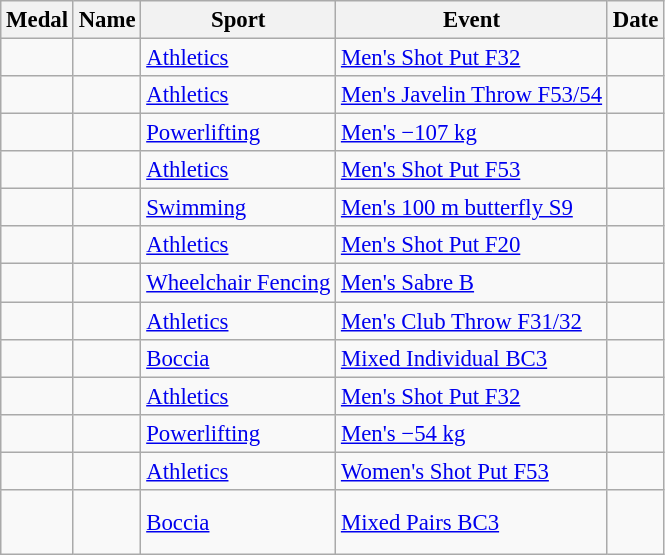<table class="wikitable sortable"  style="font-size:95%">
<tr>
<th>Medal</th>
<th>Name</th>
<th>Sport</th>
<th>Event</th>
<th>Date</th>
</tr>
<tr>
<td></td>
<td></td>
<td><a href='#'>Athletics</a></td>
<td><a href='#'>Men's Shot Put F32</a></td>
<td></td>
</tr>
<tr>
<td></td>
<td></td>
<td><a href='#'>Athletics</a></td>
<td><a href='#'>Men's Javelin Throw F53/54</a></td>
<td></td>
</tr>
<tr>
<td></td>
<td></td>
<td><a href='#'>Powerlifting</a></td>
<td><a href='#'>Men's −107 kg</a></td>
<td></td>
</tr>
<tr>
<td></td>
<td></td>
<td><a href='#'>Athletics</a></td>
<td><a href='#'>Men's Shot Put F53</a></td>
<td></td>
</tr>
<tr>
<td></td>
<td></td>
<td><a href='#'>Swimming</a></td>
<td><a href='#'>Men's 100 m butterfly S9</a></td>
<td></td>
</tr>
<tr>
<td></td>
<td></td>
<td><a href='#'>Athletics</a></td>
<td><a href='#'>Men's Shot Put F20</a></td>
<td></td>
</tr>
<tr>
<td></td>
<td></td>
<td><a href='#'>Wheelchair Fencing</a></td>
<td><a href='#'>Men's Sabre B</a></td>
<td></td>
</tr>
<tr>
<td></td>
<td></td>
<td><a href='#'>Athletics</a></td>
<td><a href='#'>Men's Club Throw F31/32</a></td>
<td></td>
</tr>
<tr>
<td></td>
<td></td>
<td><a href='#'>Boccia</a></td>
<td><a href='#'>Mixed Individual BC3</a></td>
<td></td>
</tr>
<tr>
<td></td>
<td></td>
<td><a href='#'>Athletics</a></td>
<td><a href='#'>Men's Shot Put F32</a></td>
<td></td>
</tr>
<tr>
<td></td>
<td></td>
<td><a href='#'>Powerlifting</a></td>
<td><a href='#'>Men's −54 kg</a></td>
<td></td>
</tr>
<tr>
<td></td>
<td></td>
<td><a href='#'>Athletics</a></td>
<td><a href='#'>Women's Shot Put F53</a></td>
<td></td>
</tr>
<tr>
<td></td>
<td><br><br></td>
<td><a href='#'>Boccia</a></td>
<td><a href='#'>Mixed Pairs BC3</a></td>
<td></td>
</tr>
</table>
